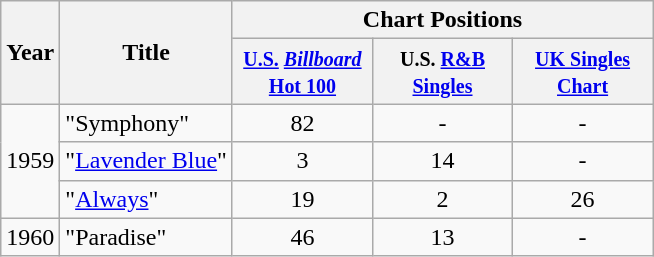<table class="wikitable">
<tr>
<th rowspan="2">Year</th>
<th rowspan="2">Title</th>
<th colspan="3">Chart Positions</th>
</tr>
<tr>
<th width="86"><small><a href='#'>U.S.</a> <a href='#'><em>Billboard</em> Hot 100</a></small></th>
<th width="86"><small>U.S. <a href='#'>R&B Singles</a></small></th>
<th width="86"><small><a href='#'>UK Singles Chart</a></small></th>
</tr>
<tr>
<td rowspan="3">1959</td>
<td>"Symphony"</td>
<td align="center">82</td>
<td align="center">-</td>
<td align="center">-</td>
</tr>
<tr>
<td>"<a href='#'>Lavender Blue</a>"</td>
<td align="center">3</td>
<td align="center">14</td>
<td align="center">-</td>
</tr>
<tr>
<td>"<a href='#'>Always</a>"</td>
<td align="center">19</td>
<td align="center">2</td>
<td align="center">26</td>
</tr>
<tr>
<td>1960</td>
<td>"Paradise"</td>
<td align="center">46</td>
<td align="center">13</td>
<td align="center">-</td>
</tr>
</table>
